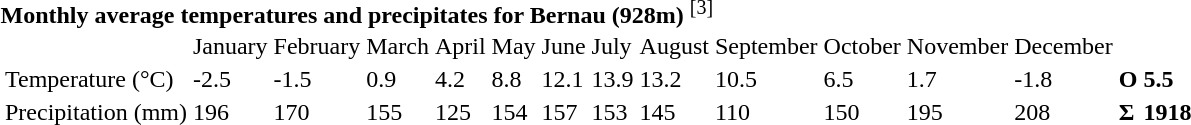<table>
<tr>
<td><strong>Monthly average temperatures and precipitates for Bernau (928m)</strong> <sup>[3]</sup><br><table>
<tr>
<td></td>
<td>January</td>
<td>February</td>
<td>March</td>
<td>April</td>
<td>May</td>
<td>June</td>
<td>July</td>
<td>August</td>
<td>September</td>
<td>October</td>
<td>November</td>
<td>December</td>
<td></td>
<td></td>
</tr>
<tr>
<td>Temperature (°C)</td>
<td>-2.5</td>
<td>-1.5</td>
<td>0.9</td>
<td>4.2</td>
<td>8.8</td>
<td>12.1</td>
<td>13.9</td>
<td>13.2</td>
<td>10.5</td>
<td>6.5</td>
<td>1.7</td>
<td>-1.8</td>
<td><strong>O</strong></td>
<td><strong>5.5</strong></td>
</tr>
<tr>
<td>Precipitation (mm)</td>
<td>196</td>
<td>170</td>
<td>155</td>
<td>125</td>
<td>154</td>
<td>157</td>
<td>153</td>
<td>145</td>
<td>110</td>
<td>150</td>
<td>195</td>
<td>208</td>
<td><strong>Σ</strong></td>
<td><strong>1918</strong></td>
</tr>
</table>
</td>
</tr>
</table>
